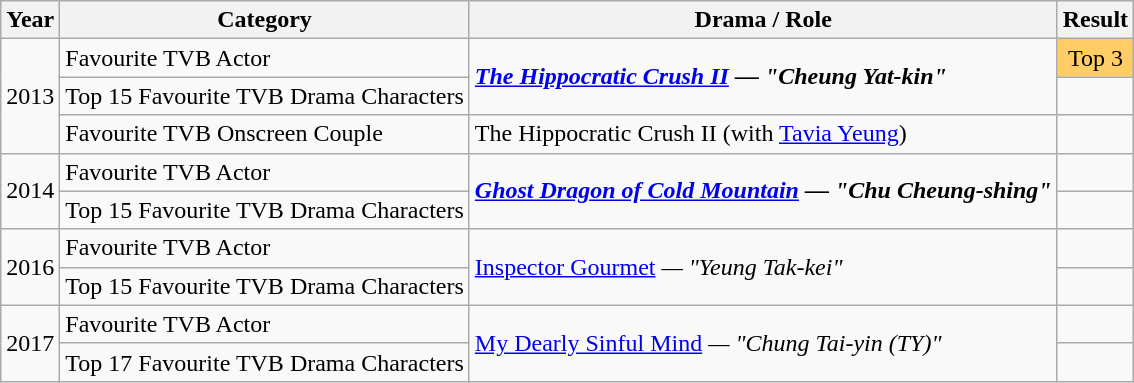<table class="wikitable sortable">
<tr>
<th>Year</th>
<th>Category</th>
<th>Drama / Role</th>
<th>Result</th>
</tr>
<tr>
<td rowspan="3">2013</td>
<td>Favourite TVB Actor</td>
<td rowspan="2"><strong><em><a href='#'>The Hippocratic Crush II</a><em> — "Cheung Yat-kin"<strong></td>
<td style="background-color:#ffcc66; text-align:center;">Top 3</td>
</tr>
<tr>
<td></strong> Top 15 Favourite TVB Drama Characters <strong></td>
<td></td>
</tr>
<tr>
<td></strong> Favourite TVB Onscreen Couple <strong></td>
<td></em></strong>The Hippocratic Crush II</em> (with <a href='#'>Tavia Yeung</a>) </strong></td>
<td></td>
</tr>
<tr>
<td rowspan="2">2014</td>
<td>Favourite TVB Actor</td>
<td rowspan="2"><strong><em><a href='#'>Ghost Dragon of Cold Mountain</a><em> — "Chu Cheung-shing"<strong></td>
<td></td>
</tr>
<tr>
<td></strong> Top 15 Favourite TVB Drama Characters <strong></td>
<td></td>
</tr>
<tr>
<td rowspan="2">2016</td>
<td>Favourite TVB Actor</td>
<td rowspan="2"></em><a href='#'>Inspector Gourmet</a><em> — "Yeung Tak-kei"</td>
<td></td>
</tr>
<tr>
<td>Top 15 Favourite TVB Drama Characters</td>
<td></td>
</tr>
<tr>
<td rowspan="2">2017</td>
<td>Favourite TVB Actor</td>
<td rowspan="2"></em><a href='#'>My Dearly Sinful Mind</a><em> — "Chung Tai-yin (TY)"</td>
<td></td>
</tr>
<tr>
<td>Top 17 Favourite TVB Drama Characters</td>
<td></td>
</tr>
</table>
